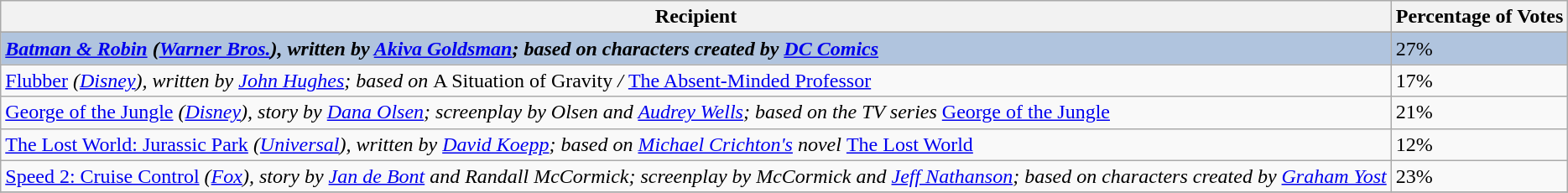<table class="wikitable sortable plainrowheaders">
<tr>
<th>Recipient</th>
<th>Percentage of Votes</th>
</tr>
<tr>
</tr>
<tr style="background:#B0C4DE;">
<td><strong><em><a href='#'>Batman & Robin</a><em> (<a href='#'>Warner Bros.</a>), written by <a href='#'>Akiva Goldsman</a>; based on characters created by <a href='#'>DC Comics</a><strong></td>
<td></strong>27%<strong></td>
</tr>
<tr>
<td></em><a href='#'>Flubber</a><em> (<a href='#'>Disney</a>), written by <a href='#'>John Hughes</a>; based on </em>A Situation of Gravity<em> / </em><a href='#'>The Absent-Minded Professor</a><em></td>
<td>17%</td>
</tr>
<tr>
<td></em><a href='#'>George of the Jungle</a><em> (<a href='#'>Disney</a>), story by <a href='#'>Dana Olsen</a>; screenplay by Olsen and <a href='#'>Audrey Wells</a>; based on the TV series </em><a href='#'>George of the Jungle</a><em></td>
<td>21%</td>
</tr>
<tr>
<td></em><a href='#'>The Lost World: Jurassic Park</a><em> (<a href='#'>Universal</a>), written by <a href='#'>David Koepp</a>; based on <a href='#'>Michael Crichton's</a> novel </em><a href='#'>The Lost World</a><em></td>
<td>12%</td>
</tr>
<tr>
<td></em><a href='#'>Speed 2: Cruise Control</a><em> (<a href='#'>Fox</a>), story by <a href='#'>Jan de Bont</a> and Randall McCormick; screenplay by McCormick and <a href='#'>Jeff Nathanson</a>; based on characters created by <a href='#'>Graham Yost</a></td>
<td>23%</td>
</tr>
<tr>
</tr>
</table>
